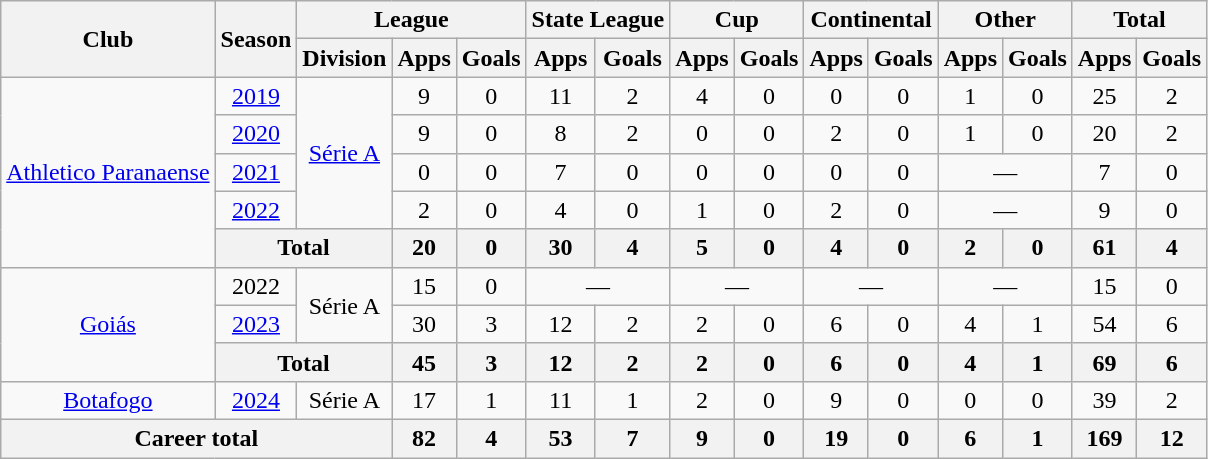<table class="wikitable" style="text-align: center">
<tr>
<th rowspan="2">Club</th>
<th rowspan="2">Season</th>
<th colspan="3">League</th>
<th colspan="2">State League</th>
<th colspan="2">Cup</th>
<th colspan="2">Continental</th>
<th colspan="2">Other</th>
<th colspan="2">Total</th>
</tr>
<tr>
<th>Division</th>
<th>Apps</th>
<th>Goals</th>
<th>Apps</th>
<th>Goals</th>
<th>Apps</th>
<th>Goals</th>
<th>Apps</th>
<th>Goals</th>
<th>Apps</th>
<th>Goals</th>
<th>Apps</th>
<th>Goals</th>
</tr>
<tr>
<td rowspan="5"><a href='#'>Athletico Paranaense</a></td>
<td><a href='#'>2019</a></td>
<td rowspan="4"><a href='#'>Série A</a></td>
<td>9</td>
<td>0</td>
<td>11</td>
<td>2</td>
<td>4</td>
<td>0</td>
<td>0</td>
<td>0</td>
<td>1</td>
<td>0</td>
<td>25</td>
<td>2</td>
</tr>
<tr>
<td><a href='#'>2020</a></td>
<td>9</td>
<td>0</td>
<td>8</td>
<td>2</td>
<td>0</td>
<td>0</td>
<td>2</td>
<td>0</td>
<td>1</td>
<td>0</td>
<td>20</td>
<td>2</td>
</tr>
<tr>
<td><a href='#'>2021</a></td>
<td>0</td>
<td>0</td>
<td>7</td>
<td>0</td>
<td>0</td>
<td>0</td>
<td>0</td>
<td>0</td>
<td colspan="2">—</td>
<td>7</td>
<td>0</td>
</tr>
<tr>
<td><a href='#'>2022</a></td>
<td>2</td>
<td>0</td>
<td>4</td>
<td>0</td>
<td>1</td>
<td>0</td>
<td>2</td>
<td>0</td>
<td colspan="2">—</td>
<td>9</td>
<td>0</td>
</tr>
<tr>
<th colspan="2">Total</th>
<th>20</th>
<th>0</th>
<th>30</th>
<th>4</th>
<th>5</th>
<th>0</th>
<th>4</th>
<th>0</th>
<th>2</th>
<th>0</th>
<th>61</th>
<th>4</th>
</tr>
<tr>
<td rowspan="3"><a href='#'>Goiás</a></td>
<td>2022</td>
<td rowspan="2">Série A</td>
<td>15</td>
<td>0</td>
<td colspan="2">—</td>
<td colspan="2">—</td>
<td colspan="2">—</td>
<td colspan="2">—</td>
<td>15</td>
<td>0</td>
</tr>
<tr>
<td><a href='#'>2023</a></td>
<td>30</td>
<td>3</td>
<td>12</td>
<td>2</td>
<td>2</td>
<td>0</td>
<td>6</td>
<td>0</td>
<td>4</td>
<td>1</td>
<td>54</td>
<td>6</td>
</tr>
<tr>
<th colspan="2">Total</th>
<th>45</th>
<th>3</th>
<th>12</th>
<th>2</th>
<th>2</th>
<th>0</th>
<th>6</th>
<th>0</th>
<th>4</th>
<th>1</th>
<th>69</th>
<th>6</th>
</tr>
<tr>
<td><a href='#'>Botafogo</a></td>
<td><a href='#'>2024</a></td>
<td>Série A</td>
<td>17</td>
<td>1</td>
<td>11</td>
<td>1</td>
<td>2</td>
<td>0</td>
<td>9</td>
<td>0</td>
<td>0</td>
<td>0</td>
<td>39</td>
<td>2</td>
</tr>
<tr>
<th colspan="3"><strong>Career total</strong></th>
<th>82</th>
<th>4</th>
<th>53</th>
<th>7</th>
<th>9</th>
<th>0</th>
<th>19</th>
<th>0</th>
<th>6</th>
<th>1</th>
<th>169</th>
<th>12</th>
</tr>
</table>
